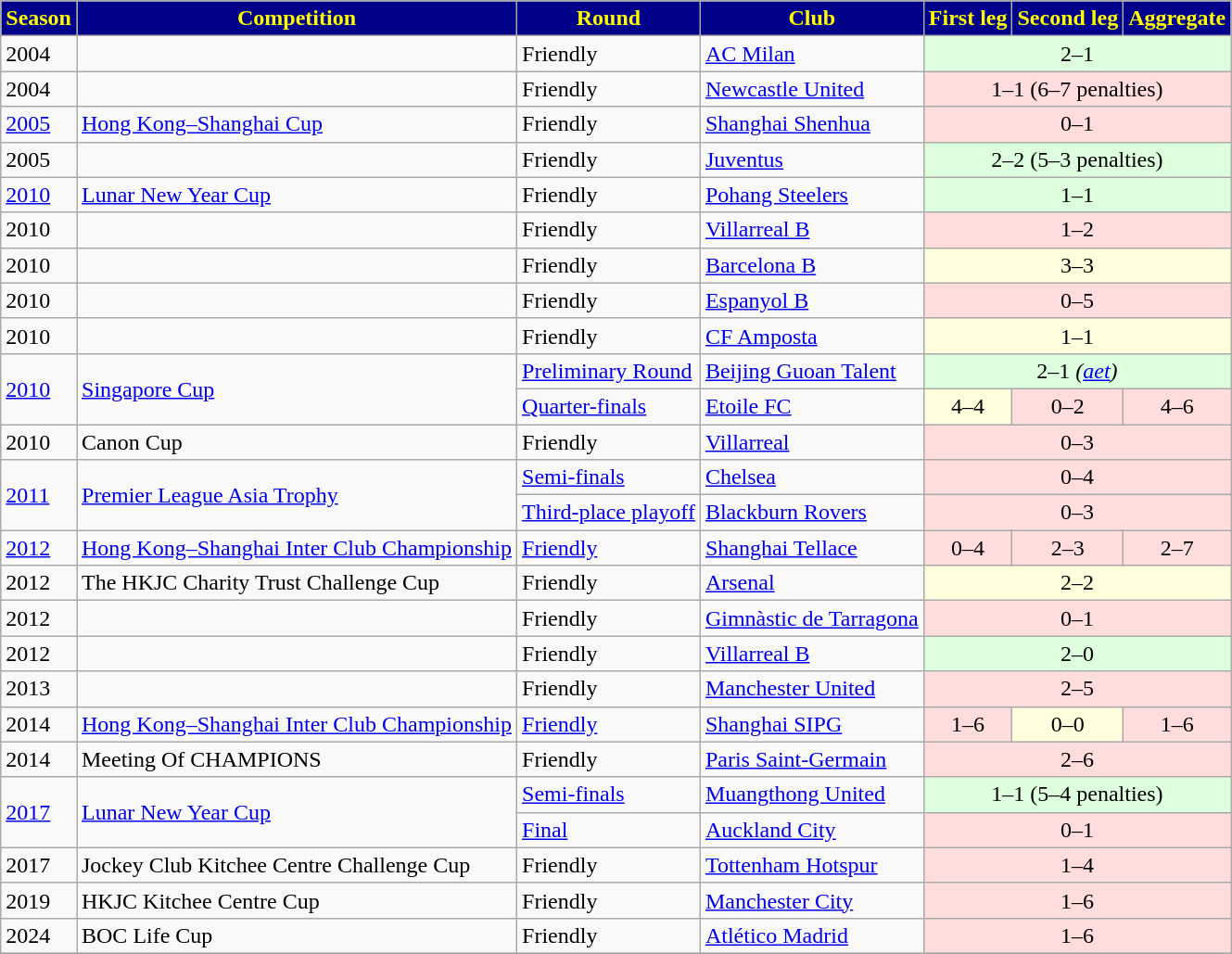<table class="wikitable">
<tr>
<th style="color:yellow; background:#00008B;">Season</th>
<th style="color:yellow; background:#00008B;">Competition</th>
<th style="color:yellow; background:#00008B;">Round</th>
<th style="color:yellow; background:#00008B;">Club</th>
<th style="color:yellow; background:#00008B;">First leg</th>
<th style="color:yellow; background:#00008B;">Second leg</th>
<th style="color:yellow; background:#00008B;">Aggregate</th>
</tr>
<tr>
<td>2004</td>
<td></td>
<td>Friendly</td>
<td> <a href='#'>AC Milan</a></td>
<td colspan=3; bgcolor="#ddffdd" style="text-align:center;">2–1</td>
</tr>
<tr>
<td>2004</td>
<td></td>
<td>Friendly</td>
<td> <a href='#'>Newcastle United</a></td>
<td colspan=3; bgcolor="#ffdddd" style="text-align:center;">1–1 (6–7 penalties)</td>
</tr>
<tr>
<td><a href='#'>2005</a></td>
<td><a href='#'>Hong Kong–Shanghai Cup</a></td>
<td>Friendly</td>
<td> <a href='#'>Shanghai Shenhua</a></td>
<td colspan=3; bgcolor="#ffdddd" style="text-align:center;">0–1</td>
</tr>
<tr>
<td>2005</td>
<td></td>
<td>Friendly</td>
<td> <a href='#'>Juventus</a></td>
<td colspan=3; bgcolor="#ddffdd" style="text-align:center;">2–2 (5–3 penalties)</td>
</tr>
<tr>
<td><a href='#'>2010</a></td>
<td><a href='#'>Lunar New Year Cup</a></td>
<td>Friendly</td>
<td> <a href='#'>Pohang Steelers</a></td>
<td colspan=3; bgcolor="#ddffdd" style="text-align:center;">1–1</td>
</tr>
<tr>
<td>2010</td>
<td></td>
<td>Friendly</td>
<td> <a href='#'>Villarreal B</a></td>
<td colspan=3; bgcolor="#ffdddd" style="text-align:center;">1–2</td>
</tr>
<tr>
<td>2010</td>
<td></td>
<td>Friendly</td>
<td> <a href='#'>Barcelona B</a></td>
<td colspan=3; bgcolor="#ffffdd" style="text-align:center;">3–3</td>
</tr>
<tr>
<td>2010</td>
<td></td>
<td>Friendly</td>
<td> <a href='#'>Espanyol B</a></td>
<td colspan=3; bgcolor="#ffdddd" style="text-align:center;">0–5</td>
</tr>
<tr>
<td>2010</td>
<td></td>
<td>Friendly</td>
<td> <a href='#'>CF Amposta</a></td>
<td colspan=3; bgcolor="#ffffdd" style="text-align:center;">1–1</td>
</tr>
<tr>
<td rowspan="2"><a href='#'>2010</a></td>
<td rowspan="2"><a href='#'>Singapore Cup</a></td>
<td><a href='#'>Preliminary Round</a></td>
<td> <a href='#'>Beijing Guoan Talent</a></td>
<td colspan=3; bgcolor="#ddffdd" style="text-align:center;">2–1 <em>(<a href='#'>aet</a>)</em></td>
</tr>
<tr>
<td><a href='#'>Quarter-finals</a></td>
<td> <a href='#'>Etoile FC</a></td>
<td bgcolor="#ffffdd" style="text-align:center;">4–4</td>
<td bgcolor="#ffdddd" style="text-align:center;">0–2</td>
<td bgcolor="#ffdddd" style="text-align:center;">4–6</td>
</tr>
<tr>
<td>2010</td>
<td>Canon Cup</td>
<td>Friendly</td>
<td> <a href='#'>Villarreal</a></td>
<td colspan=3; bgcolor="#ffdddd" style="text-align:center;">0–3</td>
</tr>
<tr>
<td rowspan="2"><a href='#'>2011</a></td>
<td rowspan="2"><a href='#'>Premier League Asia Trophy</a></td>
<td><a href='#'>Semi-finals</a></td>
<td> <a href='#'>Chelsea</a></td>
<td colspan=3; bgcolor="#ffdddd" style="text-align:center;">0–4</td>
</tr>
<tr>
<td><a href='#'>Third-place playoff</a></td>
<td> <a href='#'>Blackburn Rovers</a></td>
<td colspan=3; bgcolor="#ffdddd" style="text-align:center;">0–3</td>
</tr>
<tr>
<td><a href='#'>2012</a></td>
<td><a href='#'>Hong Kong–Shanghai Inter Club Championship</a></td>
<td><a href='#'>Friendly</a></td>
<td> <a href='#'>Shanghai Tellace</a></td>
<td bgcolor="#ffdddd" style="text-align:center;">0–4</td>
<td bgcolor="#ffdddd" style="text-align:center;">2–3</td>
<td bgcolor="#ffdddd" style="text-align:center;">2–7</td>
</tr>
<tr>
<td>2012</td>
<td>The HKJC Charity Trust Challenge Cup</td>
<td>Friendly</td>
<td> <a href='#'>Arsenal</a></td>
<td colspan=3; bgcolor="#ffffdd" style="text-align:center;">2–2</td>
</tr>
<tr>
<td>2012</td>
<td></td>
<td>Friendly</td>
<td> <a href='#'>Gimnàstic de Tarragona</a></td>
<td colspan=3; bgcolor="#ffdddd" style="text-align:center;">0–1</td>
</tr>
<tr>
<td>2012</td>
<td></td>
<td>Friendly</td>
<td> <a href='#'>Villarreal B</a></td>
<td colspan=3; bgcolor="#ddffdd" style="text-align:center;">2–0</td>
</tr>
<tr>
<td>2013</td>
<td></td>
<td>Friendly</td>
<td> <a href='#'>Manchester United</a></td>
<td colspan=3; bgcolor="#ffdddd" style="text-align:center;">2–5</td>
</tr>
<tr>
<td>2014</td>
<td><a href='#'>Hong Kong–Shanghai Inter Club Championship</a></td>
<td><a href='#'>Friendly</a></td>
<td> <a href='#'>Shanghai SIPG</a></td>
<td bgcolor="#ffdddd" style="text-align:center;">1–6</td>
<td bgcolor="#ffffdd" style="text-align:center;">0–0</td>
<td bgcolor="#ffdddd" style="text-align:center;">1–6</td>
</tr>
<tr>
<td>2014</td>
<td>Meeting Of CHAMPIONS</td>
<td>Friendly</td>
<td> <a href='#'>Paris Saint-Germain</a></td>
<td colspan=3; bgcolor="#ffdddd" style="text-align:center;">2–6</td>
</tr>
<tr>
<td rowspan="2"><a href='#'>2017</a></td>
<td rowspan="2"><a href='#'>Lunar New Year Cup</a></td>
<td><a href='#'>Semi-finals</a></td>
<td> <a href='#'>Muangthong United</a></td>
<td colspan=3; bgcolor="#ddffdd" style="text-align:center;">1–1 (5–4 penalties)</td>
</tr>
<tr>
<td><a href='#'>Final</a></td>
<td> <a href='#'>Auckland City</a></td>
<td colspan=3; bgcolor="#ffdddd" style="text-align:center;">0–1</td>
</tr>
<tr>
<td>2017</td>
<td>Jockey Club Kitchee Centre Challenge Cup</td>
<td>Friendly</td>
<td> <a href='#'>Tottenham Hotspur</a></td>
<td colspan=3; bgcolor="#ffdddd" style="text-align:center;">1–4</td>
</tr>
<tr>
<td>2019</td>
<td>HKJC Kitchee Centre Cup</td>
<td>Friendly</td>
<td> <a href='#'>Manchester City</a></td>
<td colspan=3; bgcolor="#ffdddd" style="text-align:center;">1–6</td>
</tr>
<tr>
<td>2024</td>
<td>BOC Life Cup</td>
<td>Friendly</td>
<td> <a href='#'>Atlético Madrid</a></td>
<td colspan=3; bgcolor="#ffdddd" style="text-align:center;">1–6</td>
</tr>
<tr>
</tr>
</table>
